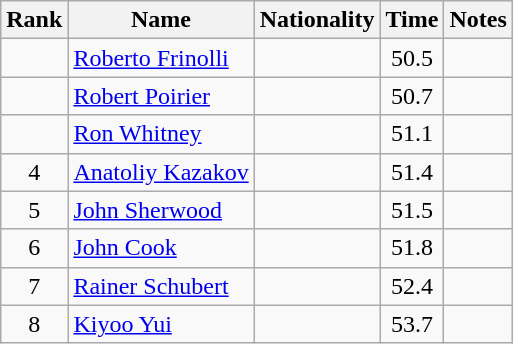<table class="wikitable sortable" style="text-align:center">
<tr>
<th>Rank</th>
<th>Name</th>
<th>Nationality</th>
<th>Time</th>
<th>Notes</th>
</tr>
<tr>
<td></td>
<td align=left><a href='#'>Roberto Frinolli</a></td>
<td align=left></td>
<td>50.5</td>
<td></td>
</tr>
<tr>
<td></td>
<td align=left><a href='#'>Robert Poirier</a></td>
<td align=left></td>
<td>50.7</td>
<td></td>
</tr>
<tr>
<td></td>
<td align=left><a href='#'>Ron Whitney</a></td>
<td align=left></td>
<td>51.1</td>
<td></td>
</tr>
<tr>
<td>4</td>
<td align=left><a href='#'>Anatoliy Kazakov</a></td>
<td align=left></td>
<td>51.4</td>
<td></td>
</tr>
<tr>
<td>5</td>
<td align=left><a href='#'>John Sherwood</a></td>
<td align=left></td>
<td>51.5</td>
<td></td>
</tr>
<tr>
<td>6</td>
<td align=left><a href='#'>John Cook</a></td>
<td align=left></td>
<td>51.8</td>
<td></td>
</tr>
<tr>
<td>7</td>
<td align=left><a href='#'>Rainer Schubert</a></td>
<td align=left></td>
<td>52.4</td>
<td></td>
</tr>
<tr>
<td>8</td>
<td align=left><a href='#'>Kiyoo Yui</a></td>
<td align=left></td>
<td>53.7</td>
<td></td>
</tr>
</table>
